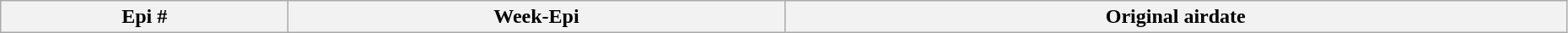<table class="wikitable plainrowheaders" style="width:98%;">
<tr>
<th>Epi #</th>
<th>Week-Epi</th>
<th>Original airdate<br>



</th>
</tr>
</table>
